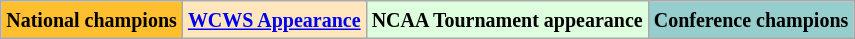<table class="wikitable">
<tr>
<td bgcolor="#FFBF2F"><small><strong>National champions</strong></small></td>
<td bgcolor="#FFE6BD"><small><strong><a href='#'>WCWS Appearance</a></strong></small></td>
<td bgcolor="#DDFFDD"><small><strong>NCAA Tournament appearance</strong></small></td>
<td bgcolor="#96CDCD"><small><strong>Conference champions</strong></small></td>
</tr>
</table>
